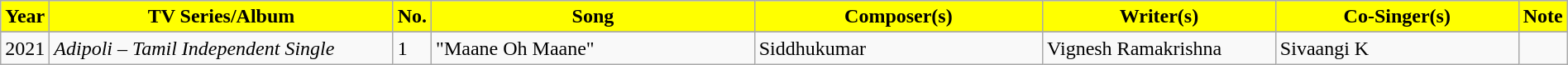<table class="wikitable plainrowheaders" style="width:100%;" textcolor:#000;">
<tr style="background:Yellow; text-align:center;">
<td><strong>Year</strong></td>
<td scope="col" style="width:24%;"><strong>TV Series/Album</strong></td>
<td><strong>No.</strong></td>
<td scope="col" style="width:23%;"><strong>Song</strong></td>
<td scope="col" style="width:20%;"><strong>Composer(s)</strong></td>
<td scope="col" style="width:16%;"><strong>Writer(s)</strong></td>
<td scope="col" style="width:18%;"><strong>Co-Singer(s)</strong></td>
<td scope="col" style="width:18%;"><strong>Note</strong></td>
</tr>
<tr>
</tr>
<tr>
<td>2021</td>
<td><em>Adipoli – Tamil Independent Single</em></td>
<td>1</td>
<td>"Maane Oh Maane"</td>
<td>Siddhukumar</td>
<td>Vignesh Ramakrishna</td>
<td>Sivaangi K</td>
<td></td>
</tr>
</table>
